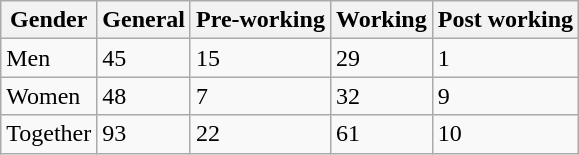<table class="wikitable">
<tr>
<th>Gender</th>
<th>General</th>
<th>Pre-working</th>
<th>Working</th>
<th>Post working</th>
</tr>
<tr>
<td>Men</td>
<td>45</td>
<td>15</td>
<td>29</td>
<td>1</td>
</tr>
<tr>
<td>Women</td>
<td>48</td>
<td>7</td>
<td>32</td>
<td>9</td>
</tr>
<tr>
<td>Together</td>
<td>93</td>
<td>22</td>
<td>61</td>
<td>10</td>
</tr>
</table>
